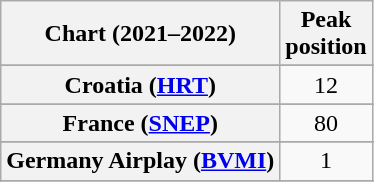<table class="wikitable sortable plainrowheaders" style="text-align:center">
<tr>
<th scope="col">Chart (2021–2022)</th>
<th scope="col">Peak<br>position</th>
</tr>
<tr>
</tr>
<tr>
</tr>
<tr>
<th scope="row">Croatia (<a href='#'>HRT</a>)</th>
<td>12</td>
</tr>
<tr>
</tr>
<tr>
<th scope="row">France (<a href='#'>SNEP</a>)</th>
<td>80</td>
</tr>
<tr>
</tr>
<tr>
<th scope="row">Germany Airplay (<a href='#'>BVMI</a>)</th>
<td>1</td>
</tr>
<tr>
</tr>
<tr>
</tr>
<tr>
</tr>
<tr>
</tr>
<tr>
</tr>
<tr>
</tr>
<tr>
</tr>
</table>
